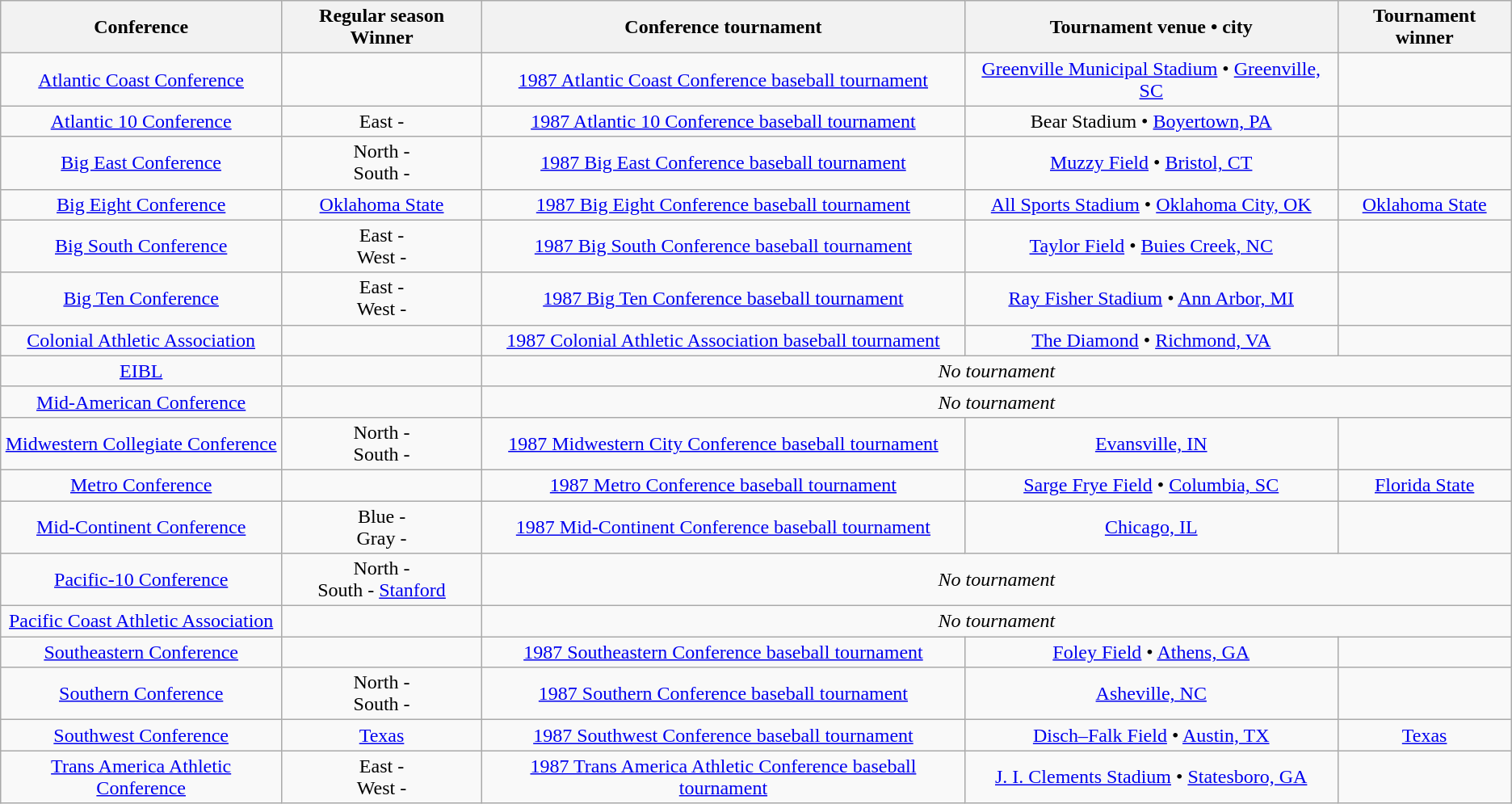<table class="wikitable" style="text-align:center;">
<tr>
<th>Conference</th>
<th>Regular season Winner</th>
<th>Conference tournament</th>
<th>Tournament venue • city</th>
<th>Tournament winner</th>
</tr>
<tr>
<td><a href='#'>Atlantic Coast Conference</a></td>
<td></td>
<td><a href='#'>1987 Atlantic Coast Conference baseball tournament</a></td>
<td><a href='#'>Greenville Municipal Stadium</a> • <a href='#'>Greenville, SC</a></td>
<td></td>
</tr>
<tr>
<td><a href='#'>Atlantic 10 Conference</a></td>
<td>East - <br></td>
<td><a href='#'>1987 Atlantic 10 Conference baseball tournament</a></td>
<td>Bear Stadium • <a href='#'>Boyertown, PA</a></td>
<td></td>
</tr>
<tr>
<td><a href='#'>Big East Conference</a></td>
<td>North - <br>South - </td>
<td><a href='#'>1987 Big East Conference baseball tournament</a></td>
<td><a href='#'>Muzzy Field</a> • <a href='#'>Bristol, CT</a></td>
<td></td>
</tr>
<tr>
<td><a href='#'>Big Eight Conference</a></td>
<td><a href='#'>Oklahoma State</a></td>
<td><a href='#'>1987 Big Eight Conference baseball tournament</a></td>
<td><a href='#'>All Sports Stadium</a> • <a href='#'>Oklahoma City, OK</a></td>
<td><a href='#'>Oklahoma State</a></td>
</tr>
<tr>
<td><a href='#'>Big South Conference</a></td>
<td>East - <br>West - </td>
<td><a href='#'>1987 Big South Conference baseball tournament</a></td>
<td><a href='#'>Taylor Field</a> • <a href='#'>Buies Creek, NC</a></td>
<td></td>
</tr>
<tr>
<td><a href='#'>Big Ten Conference</a></td>
<td>East - <br>West - </td>
<td><a href='#'>1987 Big Ten Conference baseball tournament</a></td>
<td><a href='#'>Ray Fisher Stadium</a> • <a href='#'>Ann Arbor, MI</a></td>
<td></td>
</tr>
<tr>
<td><a href='#'>Colonial Athletic Association</a></td>
<td></td>
<td><a href='#'>1987 Colonial Athletic Association baseball tournament</a></td>
<td><a href='#'>The Diamond</a> • <a href='#'>Richmond, VA</a></td>
<td></td>
</tr>
<tr>
<td><a href='#'>EIBL</a></td>
<td></td>
<td colspan=3><em>No tournament</em></td>
</tr>
<tr>
<td><a href='#'>Mid-American Conference</a></td>
<td></td>
<td colspan=3><em>No tournament</em></td>
</tr>
<tr>
<td><a href='#'>Midwestern Collegiate Conference</a></td>
<td>North - <br>South - </td>
<td><a href='#'>1987 Midwestern City Conference baseball tournament</a></td>
<td><a href='#'>Evansville, IN</a></td>
<td></td>
</tr>
<tr>
<td><a href='#'>Metro Conference</a></td>
<td></td>
<td><a href='#'>1987 Metro Conference baseball tournament</a></td>
<td><a href='#'>Sarge Frye Field</a> • <a href='#'>Columbia, SC</a></td>
<td><a href='#'>Florida State</a></td>
</tr>
<tr>
<td><a href='#'>Mid-Continent Conference</a></td>
<td>Blue - <br>Gray - </td>
<td><a href='#'>1987 Mid-Continent Conference baseball tournament</a></td>
<td><a href='#'>Chicago, IL</a></td>
<td></td>
</tr>
<tr>
<td><a href='#'>Pacific-10 Conference</a></td>
<td>North - <br>South - <a href='#'>Stanford</a></td>
<td colspan=3><em>No tournament</em></td>
</tr>
<tr>
<td><a href='#'>Pacific Coast Athletic Association</a></td>
<td></td>
<td colspan=3><em>No tournament</em></td>
</tr>
<tr>
<td><a href='#'>Southeastern Conference</a></td>
<td></td>
<td><a href='#'>1987 Southeastern Conference baseball tournament</a></td>
<td><a href='#'>Foley Field</a> • <a href='#'>Athens, GA</a></td>
<td></td>
</tr>
<tr>
<td><a href='#'>Southern Conference</a></td>
<td>North - <br>South - </td>
<td><a href='#'>1987 Southern Conference baseball tournament</a></td>
<td><a href='#'>Asheville, NC</a></td>
<td></td>
</tr>
<tr>
<td><a href='#'>Southwest Conference</a></td>
<td><a href='#'>Texas</a></td>
<td><a href='#'>1987 Southwest Conference baseball tournament</a></td>
<td><a href='#'>Disch–Falk Field</a> • <a href='#'>Austin, TX</a></td>
<td><a href='#'>Texas</a></td>
</tr>
<tr>
<td><a href='#'>Trans America Athletic Conference</a></td>
<td>East - <br>West - </td>
<td><a href='#'>1987 Trans America Athletic Conference baseball tournament</a></td>
<td><a href='#'>J. I. Clements Stadium</a> • <a href='#'>Statesboro, GA</a></td>
<td></td>
</tr>
</table>
